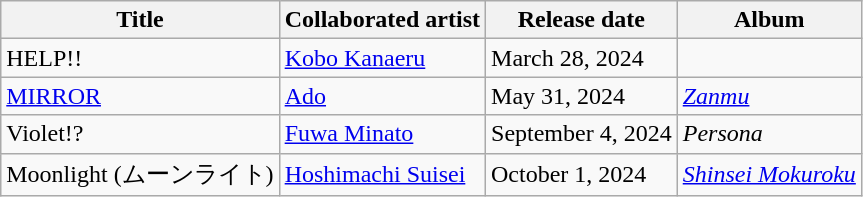<table class="wikitable">
<tr>
<th>Title</th>
<th>Collaborated artist</th>
<th>Release date</th>
<th>Album</th>
</tr>
<tr>
<td>HELP!!</td>
<td><a href='#'>Kobo Kanaeru</a></td>
<td>March 28, 2024</td>
<td></td>
</tr>
<tr>
<td><a href='#'>MIRROR</a></td>
<td><a href='#'>Ado</a></td>
<td>May 31, 2024</td>
<td><em><a href='#'>Zanmu</a></em></td>
</tr>
<tr>
<td>Violet!?</td>
<td><a href='#'>Fuwa Minato</a></td>
<td>September 4, 2024</td>
<td><em>Persona</em></td>
</tr>
<tr>
<td>Moonlight (ムーンライト)</td>
<td><a href='#'>Hoshimachi Suisei</a></td>
<td>October 1, 2024</td>
<td><em><a href='#'>Shinsei Mokuroku</a></em></td>
</tr>
</table>
